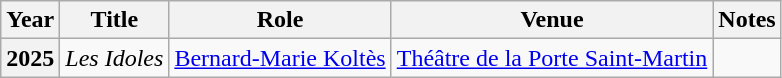<table class="wikitable plainrowheaders sortable">
<tr>
<th scope="col">Year</th>
<th scope="col">Title</th>
<th scope="col" class="unsortable">Role</th>
<th scope="col" class="unsortable">Venue</th>
<th scope="col" class="unsortable">Notes</th>
</tr>
<tr>
<th scope="row">2025</th>
<td><em>Les Idoles</em></td>
<td><a href='#'>Bernard-Marie Koltès</a></td>
<td><a href='#'>Théâtre de la Porte Saint-Martin</a></td>
<td style="text-align:center"></td>
</tr>
</table>
